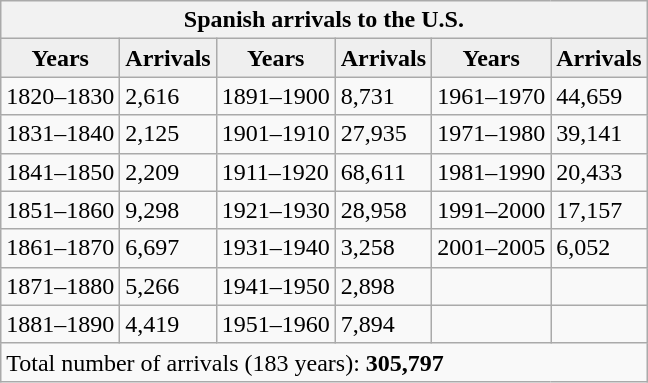<table class="wikitable sortable" style="float:left;">
<tr>
<th colspan=6>Spanish arrivals to the U.S.</th>
</tr>
<tr>
<th style="background:#efefef;">Years</th>
<th style="background:#efefef;">Arrivals</th>
<th style="background:#efefef;">Years</th>
<th style="background:#efefef;">Arrivals</th>
<th style="background:#efefef;">Years</th>
<th style="background:#efefef;">Arrivals</th>
</tr>
<tr>
<td>1820–1830</td>
<td>2,616</td>
<td>1891–1900</td>
<td>8,731</td>
<td>1961–1970</td>
<td>44,659</td>
</tr>
<tr>
<td>1831–1840</td>
<td>2,125</td>
<td>1901–1910</td>
<td>27,935</td>
<td>1971–1980</td>
<td>39,141</td>
</tr>
<tr>
<td>1841–1850</td>
<td>2,209</td>
<td>1911–1920</td>
<td>68,611</td>
<td>1981–1990</td>
<td>20,433</td>
</tr>
<tr>
<td>1851–1860</td>
<td>9,298</td>
<td>1921–1930</td>
<td>28,958</td>
<td>1991–2000</td>
<td>17,157</td>
</tr>
<tr>
<td>1861–1870</td>
<td>6,697</td>
<td>1931–1940</td>
<td>3,258</td>
<td>2001–2005</td>
<td>6,052</td>
</tr>
<tr>
<td>1871–1880</td>
<td>5,266</td>
<td>1941–1950</td>
<td>2,898</td>
<td></td>
<td></td>
</tr>
<tr>
<td>1881–1890</td>
<td>4,419</td>
<td>1951–1960</td>
<td>7,894</td>
<td></td>
<td></td>
</tr>
<tr>
<td colspan="6" style="text-align:left;">Total number of arrivals (183 years): <strong>305,797</strong></td>
</tr>
</table>
